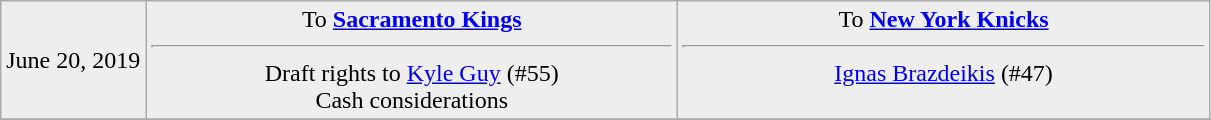<table class="wikitable sortable sortable" style="text-align: center">
<tr style="background:#eee;">
<td style="width:12%">June 20, 2019</td>
<td style="width:44%; vertical-align:top;">To <strong><a href='#'>Sacramento Kings</a></strong><hr>Draft rights to <a href='#'>Kyle Guy</a> (#55)<br>Cash considerations</td>
<td style="width:44%; vertical-align:top;">To <strong><a href='#'>New York Knicks</a></strong><hr><a href='#'>Ignas Brazdeikis</a> (#47)</td>
</tr>
<tr style="background:#eee;">
</tr>
</table>
